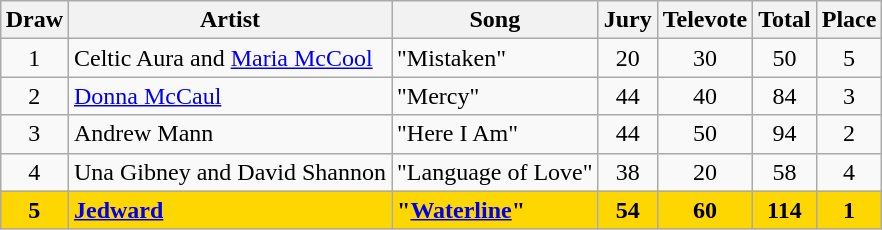<table class="sortable wikitable" style="margin: 1em auto 1em auto; text-align:center;">
<tr>
<th>Draw</th>
<th>Artist</th>
<th>Song</th>
<th>Jury</th>
<th>Televote</th>
<th>Total</th>
<th>Place</th>
</tr>
<tr>
<td>1</td>
<td align="left">Celtic Aura and <a href='#'>Maria McCool</a></td>
<td align="left">"Mistaken"</td>
<td>20</td>
<td>30</td>
<td>50</td>
<td>5</td>
</tr>
<tr>
<td>2</td>
<td align="left"><a href='#'>Donna McCaul</a></td>
<td align="left">"Mercy"</td>
<td>44</td>
<td>40</td>
<td>84</td>
<td>3</td>
</tr>
<tr>
<td>3</td>
<td align="left">Andrew Mann</td>
<td align="left">"Here I Am"</td>
<td>44</td>
<td>50</td>
<td>94</td>
<td>2</td>
</tr>
<tr>
<td>4</td>
<td align="left">Una Gibney and David Shannon</td>
<td align="left">"Language of Love"</td>
<td>38</td>
<td>20</td>
<td>58</td>
<td>4</td>
</tr>
<tr style="font-weight:bold; background:gold;">
<td>5</td>
<td align="left"><a href='#'>Jedward</a></td>
<td align="left">"<a href='#'>Waterline</a>"</td>
<td>54</td>
<td>60</td>
<td>114</td>
<td>1</td>
</tr>
</table>
